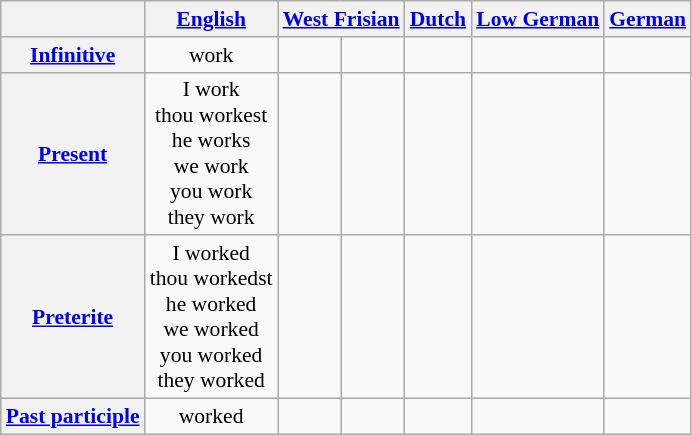<table class="wikitable" style="text-align: center; font-size: 90%">
<tr>
<th></th>
<th><a href='#'>English</a></th>
<th colspan=2><a href='#'>West Frisian</a></th>
<th><a href='#'>Dutch</a></th>
<th><a href='#'>Low German</a></th>
<th><a href='#'>German</a></th>
</tr>
<tr>
<th><a href='#'>Infinitive</a></th>
<td>work</td>
<td></td>
<td></td>
<td></td>
<td></td>
<td></td>
</tr>
<tr>
<th><a href='#'>Present</a></th>
<td>I work <br> thou workest <br> he works <br> we work <br> you work <br> they work</td>
<td></td>
<td></td>
<td></td>
<td></td>
<td></td>
</tr>
<tr>
<th><a href='#'>Preterite</a></th>
<td>I worked <br> thou workedst <br> he worked <br> we worked <br> you worked <br> they worked</td>
<td></td>
<td></td>
<td></td>
<td></td>
<td></td>
</tr>
<tr>
<th><a href='#'>Past participle</a></th>
<td>worked</td>
<td></td>
<td></td>
<td></td>
<td></td>
<td></td>
</tr>
</table>
